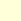<table border="0"  cellpadding="5"  style="float:right; background:#ffffd9; margin-left:10px;">
<tr>
<td style="background:#ffffd9;"></td>
</tr>
</table>
